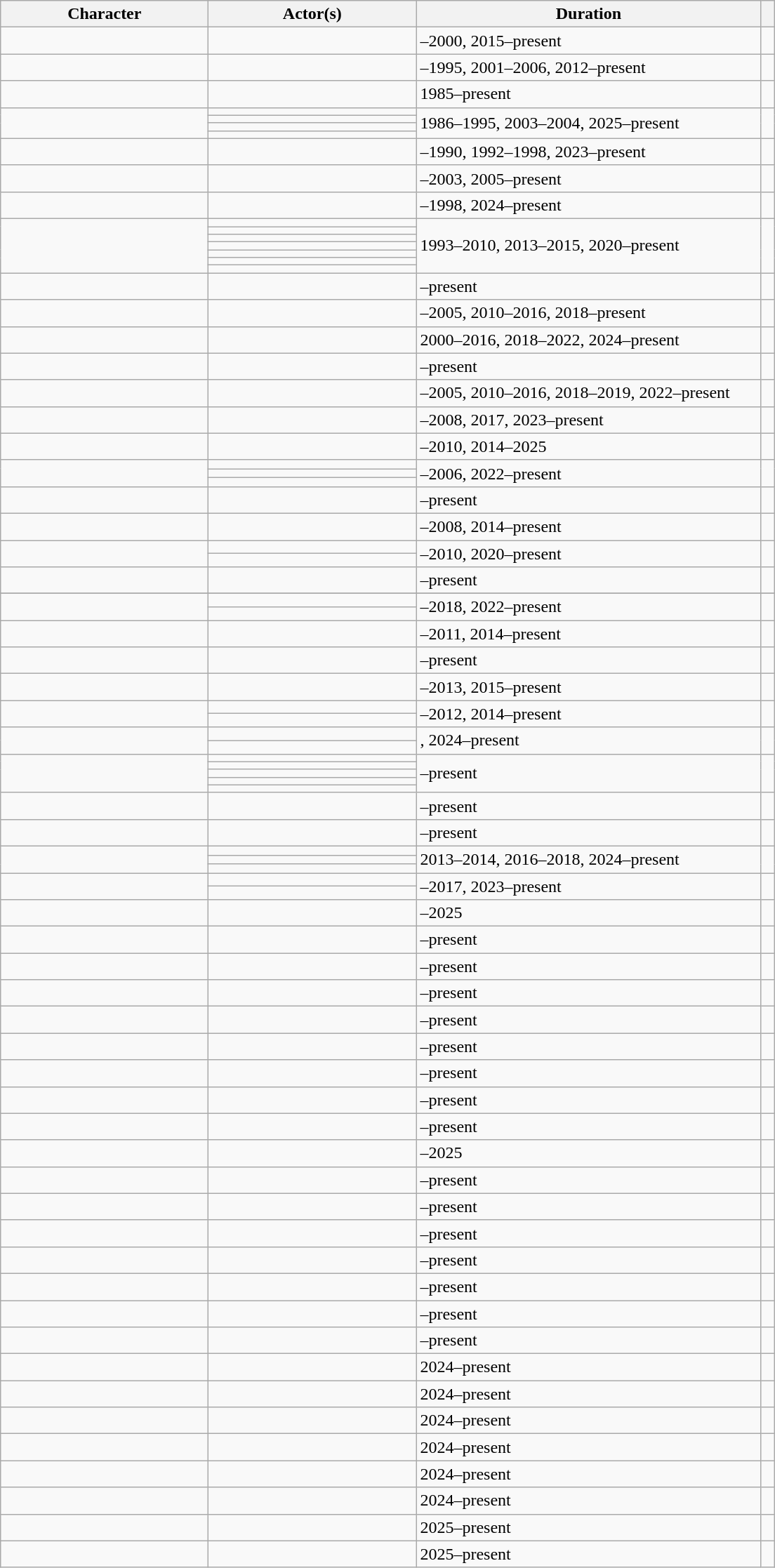<table class="wikitable sortable sticky-header">
<tr>
<th scope="col" style="width:190px;">Character</th>
<th scope="col" style="width:190px;">Actor(s)</th>
<th scope="col" style="width:320px;">Duration</th>
<th scope="col" style="width:5px;"></th>
</tr>
<tr>
<td></td>
<td></td>
<td>–2000, 2015–present</td>
<td style="text-align:center;"></td>
</tr>
<tr>
<td></td>
<td></td>
<td>–1995, 2001–2006, 2012–present</td>
<td style="text-align:center;"></td>
</tr>
<tr>
<td></td>
<td></td>
<td>1985–present</td>
<td align="center"></td>
</tr>
<tr>
<td rowspan="4"></td>
<td></td>
<td rowspan="4">1986–1995, 2003–2004, 2025–present</td>
<td rowspan="4" style="text-align:center;"></td>
</tr>
<tr>
<td></td>
</tr>
<tr>
<td></td>
</tr>
<tr>
<td></td>
</tr>
<tr>
<td></td>
<td></td>
<td>–1990, 1992–1998, 2023–present</td>
<td style="text-align:center;"></td>
</tr>
<tr>
<td></td>
<td></td>
<td>–2003, 2005–present</td>
<td style="text-align:center;"></td>
</tr>
<tr>
<td></td>
<td></td>
<td>–1998, 2024–present</td>
<td style="text-align:center;"></td>
</tr>
<tr>
<td rowspan="7"></td>
<td></td>
<td rowspan="7">1993–2010, 2013–2015, 2020–present</td>
<td rowspan="7" align="center"></td>
</tr>
<tr>
<td></td>
</tr>
<tr>
<td></td>
</tr>
<tr>
<td></td>
</tr>
<tr>
<td></td>
</tr>
<tr>
<td></td>
</tr>
<tr>
<td></td>
</tr>
<tr>
<td></td>
<td></td>
<td>–present</td>
<td style="text-align:center;"></td>
</tr>
<tr>
<td></td>
<td></td>
<td>–2005, 2010–2016, 2018–present</td>
<td style="text-align:center;"></td>
</tr>
<tr>
<td></td>
<td></td>
<td>2000–2016, 2018–2022, 2024–present</td>
<td align="center"></td>
</tr>
<tr>
<td></td>
<td></td>
<td>–present</td>
<td style="text-align:center;"></td>
</tr>
<tr>
<td></td>
<td></td>
<td>–2005, 2010–2016, 2018–2019, 2022–present</td>
<td style="text-align:center;"></td>
</tr>
<tr>
<td></td>
<td></td>
<td>–2008, 2017, 2023–present</td>
<td style="text-align:center;"></td>
</tr>
<tr>
<td></td>
<td></td>
<td>–2010, 2014–2025</td>
<td style="text-align:center;"></td>
</tr>
<tr>
<td rowspan="3"></td>
<td></td>
<td rowspan="3">–2006, 2022–present</td>
<td style="text-align:center;" rowspan="3"></td>
</tr>
<tr>
<td></td>
</tr>
<tr>
<td></td>
</tr>
<tr>
<td></td>
<td></td>
<td>–present</td>
<td style="text-align:center;"></td>
</tr>
<tr>
<td></td>
<td></td>
<td>–2008, 2014–present</td>
<td style="text-align:center;"></td>
</tr>
<tr>
<td rowspan="2"></td>
<td></td>
<td rowspan="2">–2010, 2020–present</td>
<td style="text-align:center;" rowspan="2"></td>
</tr>
<tr>
<td></td>
</tr>
<tr>
<td></td>
<td></td>
<td>–present</td>
<td style="text-align:center;"></td>
</tr>
<tr>
</tr>
<tr>
<td rowspan="2"></td>
<td></td>
<td rowspan="2">–2018, 2022–present</td>
<td style="text-align:center;" rowspan="2"></td>
</tr>
<tr>
<td></td>
</tr>
<tr>
<td></td>
<td></td>
<td>–2011, 2014–present</td>
<td style="text-align:center;"></td>
</tr>
<tr>
<td></td>
<td></td>
<td>–present</td>
<td style="text-align:center;"></td>
</tr>
<tr>
<td></td>
<td></td>
<td>–2013, 2015–present</td>
<td style="text-align:center;"></td>
</tr>
<tr>
<td rowspan="2"></td>
<td></td>
<td rowspan="2">–2012, 2014–present</td>
<td style="text-align:center;" rowspan="2"></td>
</tr>
<tr>
<td></td>
</tr>
<tr>
<td rowspan="2"></td>
<td></td>
<td rowspan="2">, 2024–present</td>
<td style="text-align:center;" rowspan="2"></td>
</tr>
<tr>
<td></td>
</tr>
<tr>
<td rowspan="5"></td>
<td></td>
<td rowspan="5">–present</td>
<td style="text-align:center;" rowspan="5"></td>
</tr>
<tr>
<td></td>
</tr>
<tr>
<td></td>
</tr>
<tr>
<td></td>
</tr>
<tr>
<td></td>
</tr>
<tr>
<td></td>
<td></td>
<td>–present</td>
<td style="text-align:center;"></td>
</tr>
<tr>
<td></td>
<td></td>
<td>–present</td>
<td style="text-align:center;"></td>
</tr>
<tr>
<td rowspan="3"></td>
<td></td>
<td rowspan="3">2013–2014, 2016–2018, 2024–present</td>
<td rowspan="3" align="center"></td>
</tr>
<tr>
<td></td>
</tr>
<tr>
<td></td>
</tr>
<tr>
<td rowspan="2"></td>
<td></td>
<td rowspan="2">–2017, 2023–present</td>
<td style="text-align:center;" rowspan="2"></td>
</tr>
<tr>
<td></td>
</tr>
<tr>
<td></td>
<td></td>
<td>–2025</td>
<td style="text-align:center;"></td>
</tr>
<tr>
<td></td>
<td></td>
<td>–present</td>
<td style="text-align:center;"></td>
</tr>
<tr>
<td></td>
<td></td>
<td>–present</td>
<td style="text-align:center;"></td>
</tr>
<tr>
<td></td>
<td></td>
<td>–present</td>
<td style="text-align:center;"></td>
</tr>
<tr>
<td></td>
<td></td>
<td>–present</td>
<td style="text-align:center;"></td>
</tr>
<tr>
<td></td>
<td></td>
<td>–present</td>
<td style="text-align:center;"></td>
</tr>
<tr>
<td></td>
<td></td>
<td>–present</td>
<td style="text-align:center;"></td>
</tr>
<tr>
<td></td>
<td></td>
<td>–present</td>
<td style="text-align:center;"></td>
</tr>
<tr>
<td></td>
<td></td>
<td>–present</td>
<td style="text-align:center;"></td>
</tr>
<tr>
<td></td>
<td></td>
<td>–2025</td>
<td align="center"></td>
</tr>
<tr>
<td></td>
<td></td>
<td>–present</td>
<td style="text-align:center;"></td>
</tr>
<tr>
<td></td>
<td></td>
<td>–present</td>
<td style="text-align:center;"></td>
</tr>
<tr>
<td></td>
<td></td>
<td>–present</td>
<td align="center"></td>
</tr>
<tr>
<td></td>
<td></td>
<td>–present</td>
<td align="center"></td>
</tr>
<tr>
<td></td>
<td></td>
<td>–present</td>
<td align="center"></td>
</tr>
<tr>
<td></td>
<td></td>
<td>–present</td>
<td align="center"></td>
</tr>
<tr>
<td></td>
<td></td>
<td>–present</td>
<td align="center"></td>
</tr>
<tr>
<td></td>
<td></td>
<td>2024–present</td>
<td align="center"></td>
</tr>
<tr>
<td></td>
<td></td>
<td>2024–present</td>
<td align="center"></td>
</tr>
<tr>
<td></td>
<td></td>
<td>2024–present</td>
<td align="center"></td>
</tr>
<tr>
<td></td>
<td></td>
<td>2024–present</td>
<td align="center"></td>
</tr>
<tr>
<td></td>
<td></td>
<td>2024–present</td>
<td align="center"></td>
</tr>
<tr>
<td></td>
<td></td>
<td>2024–present</td>
<td style="text-align:center;"></td>
</tr>
<tr>
<td></td>
<td></td>
<td>2025–present</td>
<td style="text-align:center;"></td>
</tr>
<tr>
<td></td>
<td></td>
<td>2025–present</td>
<td style="text-align:center;"></td>
</tr>
</table>
